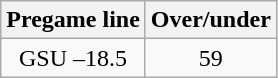<table class="wikitable">
<tr align="center">
<th style=>Pregame line</th>
<th style=>Over/under</th>
</tr>
<tr align="center">
<td>GSU –18.5</td>
<td>59</td>
</tr>
</table>
